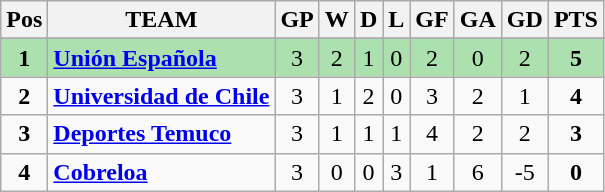<table class="wikitable sortable">
<tr>
<th>Pos</th>
<th>TEAM</th>
<th>GP</th>
<th>W</th>
<th>D</th>
<th>L</th>
<th>GF</th>
<th>GA</th>
<th>GD</th>
<th>PTS</th>
</tr>
<tr align=center>
</tr>
<tr align=center style="background:#ACE1AF;">
<td><strong>1</strong></td>
<td align=left><strong><a href='#'>Unión Española</a></strong></td>
<td>3</td>
<td>2</td>
<td>1</td>
<td>0</td>
<td>2</td>
<td>0</td>
<td>2</td>
<td><strong>5</strong></td>
</tr>
<tr align=center>
<td><strong>2</strong></td>
<td align=left><strong><a href='#'>Universidad de Chile</a></strong></td>
<td>3</td>
<td>1</td>
<td>2</td>
<td>0</td>
<td>3</td>
<td>2</td>
<td>1</td>
<td><strong>4</strong></td>
</tr>
<tr align=center>
<td><strong>3</strong></td>
<td align=left><strong><a href='#'>Deportes Temuco</a></strong></td>
<td>3</td>
<td>1</td>
<td>1</td>
<td>1</td>
<td>4</td>
<td>2</td>
<td>2</td>
<td><strong>3</strong></td>
</tr>
<tr align=center>
<td><strong>4</strong></td>
<td align=left><strong><a href='#'>Cobreloa</a></strong></td>
<td>3</td>
<td>0</td>
<td>0</td>
<td>3</td>
<td>1</td>
<td>6</td>
<td>-5</td>
<td><strong>0</strong></td>
</tr>
</table>
